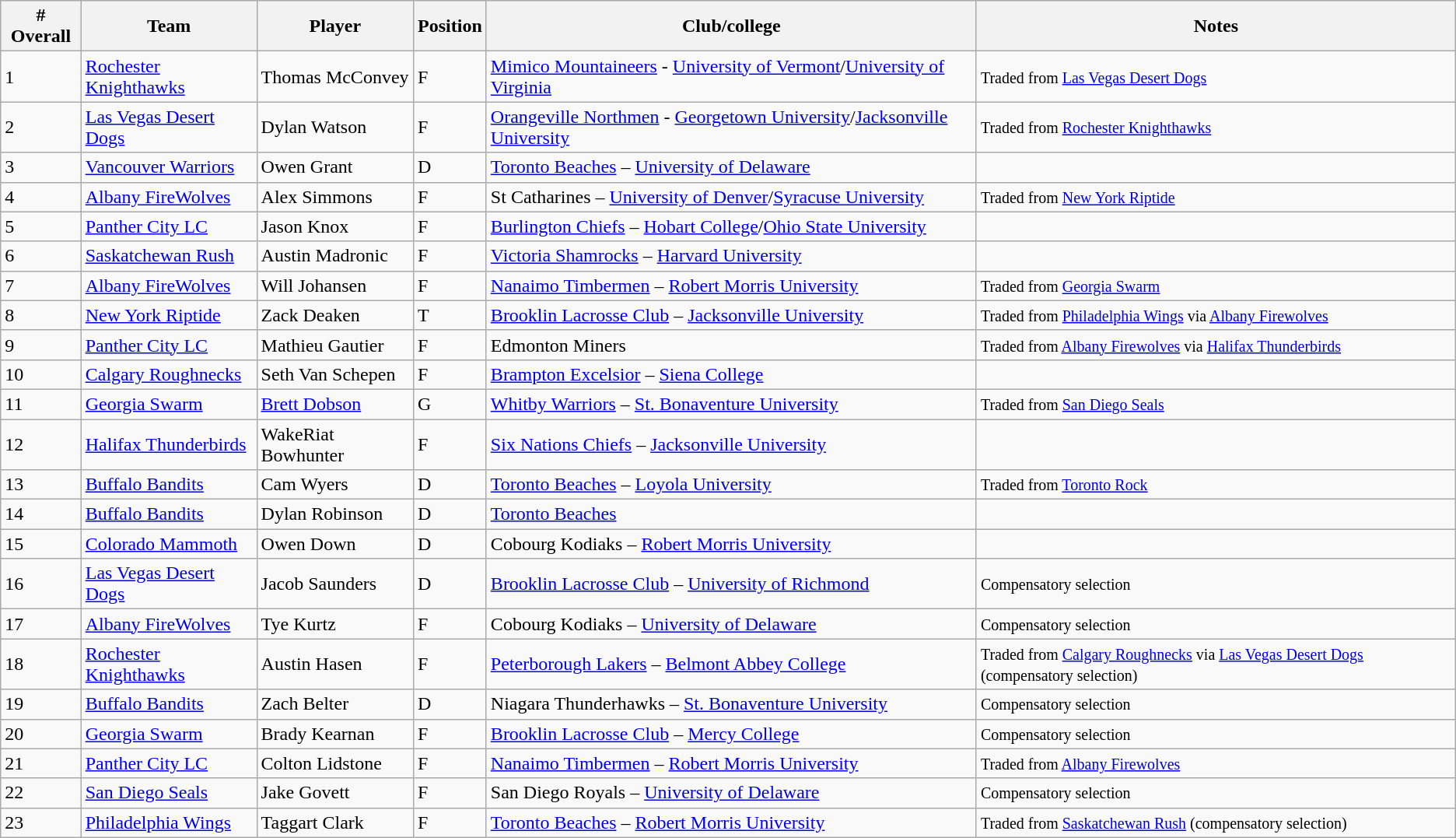<table class="wikitable">
<tr>
<th># Overall</th>
<th>Team</th>
<th>Player</th>
<th>Position</th>
<th>Club/college</th>
<th>Notes</th>
</tr>
<tr>
<td>1</td>
<td><a href='#'>Rochester Knighthawks</a></td>
<td>Thomas McConvey</td>
<td>F</td>
<td><a href='#'>Mimico Mountaineers</a> - <a href='#'>University of Vermont</a>/<a href='#'>University of Virginia</a></td>
<td><small>Traded from <a href='#'>Las Vegas Desert Dogs</a></small></td>
</tr>
<tr>
<td>2</td>
<td><a href='#'>Las Vegas Desert Dogs</a></td>
<td>Dylan Watson</td>
<td>F</td>
<td><a href='#'>Orangeville Northmen</a> - <a href='#'>Georgetown University</a>/<a href='#'>Jacksonville University</a></td>
<td><small>Traded from <a href='#'>Rochester Knighthawks</a></small></td>
</tr>
<tr>
<td>3</td>
<td><a href='#'>Vancouver Warriors</a></td>
<td>Owen Grant</td>
<td>D</td>
<td><a href='#'>Toronto Beaches</a> – <a href='#'>University of Delaware</a></td>
<td></td>
</tr>
<tr>
<td>4</td>
<td><a href='#'>Albany FireWolves</a></td>
<td>Alex Simmons</td>
<td>F</td>
<td>St Catharines – <a href='#'>University of Denver</a>/<a href='#'>Syracuse University</a></td>
<td><small>Traded from <a href='#'>New York Riptide</a></small></td>
</tr>
<tr>
<td>5</td>
<td><a href='#'>Panther City LC</a></td>
<td>Jason Knox</td>
<td>F</td>
<td><a href='#'>Burlington Chiefs</a> – <a href='#'>Hobart College</a>/<a href='#'>Ohio State University</a></td>
<td></td>
</tr>
<tr>
<td>6</td>
<td><a href='#'>Saskatchewan Rush</a></td>
<td>Austin Madronic</td>
<td>F</td>
<td><a href='#'>Victoria Shamrocks</a> – <a href='#'>Harvard University</a></td>
<td></td>
</tr>
<tr>
<td>7</td>
<td><a href='#'>Albany FireWolves</a></td>
<td>Will Johansen</td>
<td>F</td>
<td><a href='#'>Nanaimo Timbermen</a> – <a href='#'>Robert Morris University</a></td>
<td><small>Traded from <a href='#'>Georgia Swarm</a></small></td>
</tr>
<tr>
<td>8</td>
<td><a href='#'>New York Riptide</a></td>
<td>Zack Deaken</td>
<td>T</td>
<td><a href='#'>Brooklin Lacrosse Club</a> – <a href='#'>Jacksonville University</a></td>
<td><small>Traded from <a href='#'>Philadelphia Wings</a> via <a href='#'>Albany Firewolves</a></small></td>
</tr>
<tr>
<td>9</td>
<td><a href='#'>Panther City LC</a></td>
<td>Mathieu Gautier</td>
<td>F</td>
<td>Edmonton Miners</td>
<td><small>Traded from <a href='#'>Albany Firewolves</a> via <a href='#'>Halifax Thunderbirds</a></small></td>
</tr>
<tr>
<td>10</td>
<td><a href='#'>Calgary Roughnecks</a></td>
<td>Seth Van Schepen</td>
<td>F</td>
<td><a href='#'>Brampton Excelsior</a> – <a href='#'>Siena College</a></td>
<td></td>
</tr>
<tr>
<td>11</td>
<td><a href='#'>Georgia Swarm</a></td>
<td><a href='#'>Brett Dobson</a></td>
<td>G</td>
<td><a href='#'>Whitby Warriors</a> – <a href='#'>St. Bonaventure University</a></td>
<td><small>Traded from <a href='#'>San Diego Seals</a></small></td>
</tr>
<tr>
<td>12</td>
<td><a href='#'>Halifax Thunderbirds</a></td>
<td>WakeRiat Bowhunter</td>
<td>F</td>
<td><a href='#'>Six Nations Chiefs</a> – <a href='#'>Jacksonville University</a></td>
<td></td>
</tr>
<tr>
<td>13</td>
<td><a href='#'>Buffalo Bandits</a></td>
<td>Cam Wyers</td>
<td>D</td>
<td><a href='#'>Toronto Beaches</a> – <a href='#'>Loyola University</a></td>
<td><small>Traded from <a href='#'>Toronto Rock</a></small></td>
</tr>
<tr>
<td>14</td>
<td><a href='#'>Buffalo Bandits</a></td>
<td>Dylan Robinson</td>
<td>D</td>
<td><a href='#'>Toronto Beaches</a></td>
<td></td>
</tr>
<tr>
<td>15</td>
<td><a href='#'>Colorado Mammoth</a></td>
<td>Owen Down</td>
<td>D</td>
<td>Cobourg Kodiaks – <a href='#'>Robert Morris University</a></td>
<td></td>
</tr>
<tr>
<td>16</td>
<td><a href='#'>Las Vegas Desert Dogs</a></td>
<td>Jacob Saunders</td>
<td>D</td>
<td><a href='#'>Brooklin Lacrosse Club</a> – <a href='#'>University of Richmond</a></td>
<td><small>Compensatory selection</small></td>
</tr>
<tr>
<td>17</td>
<td><a href='#'>Albany FireWolves</a></td>
<td>Tye Kurtz</td>
<td>F</td>
<td>Cobourg Kodiaks – <a href='#'>University of Delaware</a></td>
<td><small>Compensatory selection</small></td>
</tr>
<tr>
<td>18</td>
<td><a href='#'>Rochester Knighthawks</a></td>
<td>Austin Hasen</td>
<td>F</td>
<td><a href='#'>Peterborough Lakers</a> – <a href='#'>Belmont Abbey College</a></td>
<td><small>Traded from <a href='#'>Calgary Roughnecks</a> via <a href='#'>Las Vegas Desert Dogs</a> (compensatory selection)</small></td>
</tr>
<tr>
<td>19</td>
<td><a href='#'>Buffalo Bandits</a></td>
<td>Zach Belter</td>
<td>D</td>
<td>Niagara Thunderhawks – <a href='#'>St. Bonaventure University</a></td>
<td><small>Compensatory selection</small></td>
</tr>
<tr>
<td>20</td>
<td><a href='#'>Georgia Swarm</a></td>
<td>Brady Kearnan</td>
<td>F</td>
<td><a href='#'>Brooklin Lacrosse Club</a> – <a href='#'>Mercy College</a></td>
<td><small>Compensatory selection</small></td>
</tr>
<tr>
<td>21</td>
<td><a href='#'>Panther City LC</a></td>
<td>Colton Lidstone</td>
<td>F</td>
<td><a href='#'>Nanaimo Timbermen</a> – <a href='#'>Robert Morris University</a></td>
<td><small>Traded from <a href='#'>Albany Firewolves</a></small></td>
</tr>
<tr>
<td>22</td>
<td><a href='#'>San Diego Seals</a></td>
<td>Jake Govett</td>
<td>F</td>
<td>San Diego Royals – <a href='#'>University of Delaware</a></td>
<td><small>Compensatory selection</small></td>
</tr>
<tr>
<td>23</td>
<td><a href='#'>Philadelphia Wings</a></td>
<td>Taggart Clark</td>
<td>F</td>
<td><a href='#'>Toronto Beaches</a> – <a href='#'>Robert Morris University</a></td>
<td><small>Traded from <a href='#'>Saskatchewan Rush</a> (compensatory selection)</small></td>
</tr>
</table>
